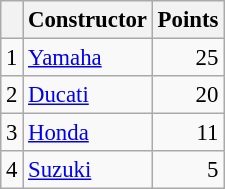<table class="wikitable" style="font-size: 95%;">
<tr>
<th></th>
<th>Constructor</th>
<th>Points</th>
</tr>
<tr>
<td align=center>1</td>
<td> <a href='#'>Yamaha</a></td>
<td align=right>25</td>
</tr>
<tr>
<td align=center>2</td>
<td> <a href='#'>Ducati</a></td>
<td align=right>20</td>
</tr>
<tr>
<td align=center>3</td>
<td> <a href='#'>Honda</a></td>
<td align=right>11</td>
</tr>
<tr>
<td align=center>4</td>
<td> <a href='#'>Suzuki</a></td>
<td align=right>5</td>
</tr>
</table>
